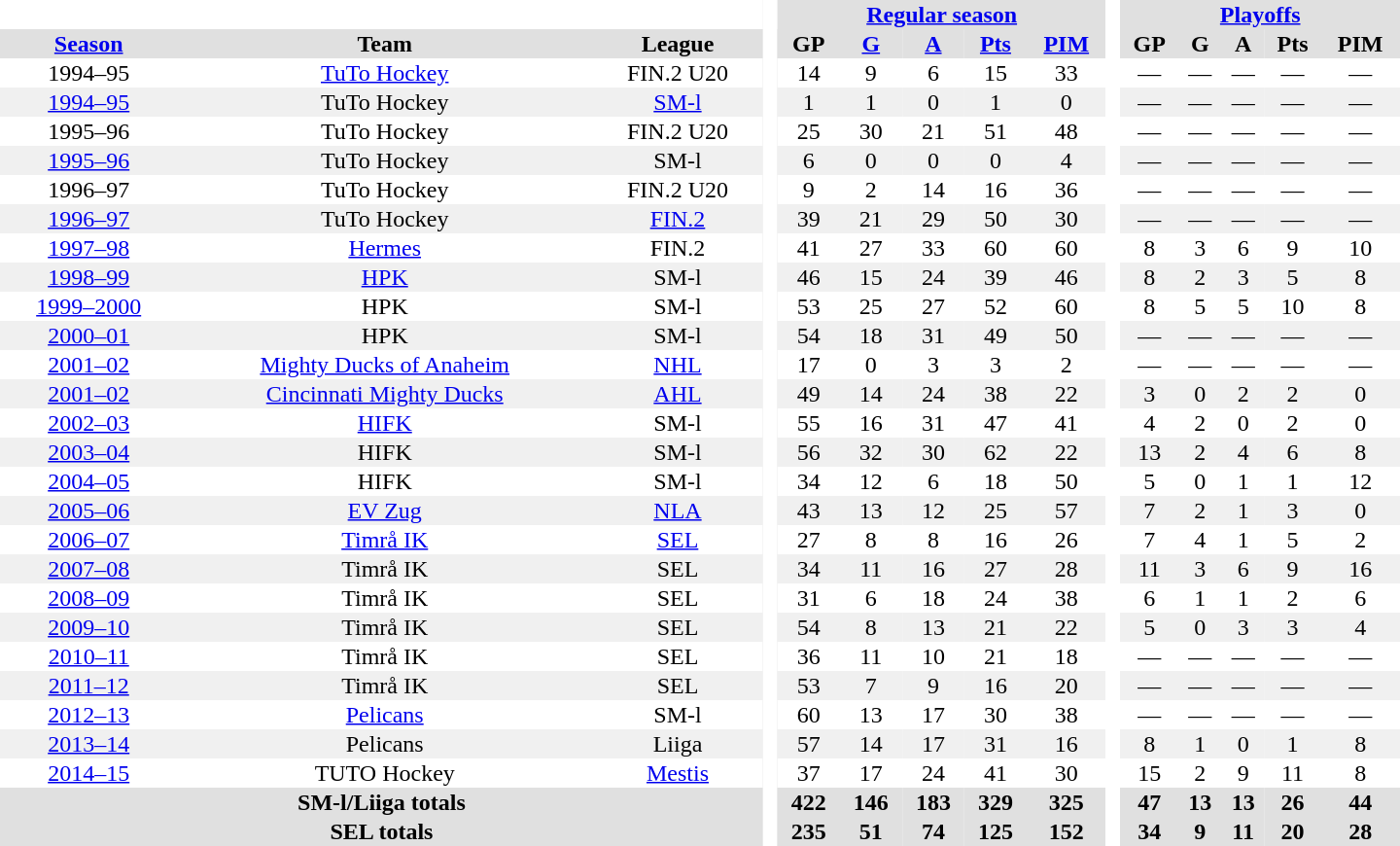<table border="0" cellpadding="1" cellspacing="0" style="text-align:center; width:60em">
<tr bgcolor="#e0e0e0">
<th colspan="3" bgcolor="#ffffff"> </th>
<th rowspan="99" bgcolor="#ffffff"> </th>
<th colspan="5"><a href='#'>Regular season</a></th>
<th rowspan="99" bgcolor="#ffffff"> </th>
<th colspan="5"><a href='#'>Playoffs</a></th>
</tr>
<tr bgcolor="#e0e0e0">
<th><a href='#'>Season</a></th>
<th>Team</th>
<th>League</th>
<th>GP</th>
<th><a href='#'>G</a></th>
<th><a href='#'>A</a></th>
<th><a href='#'>Pts</a></th>
<th><a href='#'>PIM</a></th>
<th>GP</th>
<th>G</th>
<th>A</th>
<th>Pts</th>
<th>PIM</th>
</tr>
<tr>
<td>1994–95</td>
<td><a href='#'>TuTo Hockey</a></td>
<td>FIN.2 U20</td>
<td>14</td>
<td>9</td>
<td>6</td>
<td>15</td>
<td>33</td>
<td>—</td>
<td>—</td>
<td>—</td>
<td>—</td>
<td>—</td>
</tr>
<tr bgcolor="#f0f0f0">
<td><a href='#'>1994–95</a></td>
<td>TuTo Hockey</td>
<td><a href='#'>SM-l</a></td>
<td>1</td>
<td>1</td>
<td>0</td>
<td>1</td>
<td>0</td>
<td>—</td>
<td>—</td>
<td>—</td>
<td>—</td>
<td>—</td>
</tr>
<tr>
<td>1995–96</td>
<td>TuTo Hockey</td>
<td>FIN.2 U20</td>
<td>25</td>
<td>30</td>
<td>21</td>
<td>51</td>
<td>48</td>
<td>—</td>
<td>—</td>
<td>—</td>
<td>—</td>
<td>—</td>
</tr>
<tr bgcolor="#f0f0f0">
<td><a href='#'>1995–96</a></td>
<td>TuTo Hockey</td>
<td>SM-l</td>
<td>6</td>
<td>0</td>
<td>0</td>
<td>0</td>
<td>4</td>
<td>—</td>
<td>—</td>
<td>—</td>
<td>—</td>
<td>—</td>
</tr>
<tr>
<td>1996–97</td>
<td>TuTo Hockey</td>
<td>FIN.2 U20</td>
<td>9</td>
<td>2</td>
<td>14</td>
<td>16</td>
<td>36</td>
<td>—</td>
<td>—</td>
<td>—</td>
<td>—</td>
<td>—</td>
</tr>
<tr bgcolor="#f0f0f0">
<td><a href='#'>1996–97</a></td>
<td>TuTo Hockey</td>
<td><a href='#'>FIN.2</a></td>
<td>39</td>
<td>21</td>
<td>29</td>
<td>50</td>
<td>30</td>
<td>—</td>
<td>—</td>
<td>—</td>
<td>—</td>
<td>—</td>
</tr>
<tr>
<td><a href='#'>1997–98</a></td>
<td><a href='#'>Hermes</a></td>
<td>FIN.2</td>
<td>41</td>
<td>27</td>
<td>33</td>
<td>60</td>
<td>60</td>
<td>8</td>
<td>3</td>
<td>6</td>
<td>9</td>
<td>10</td>
</tr>
<tr bgcolor="#f0f0f0">
<td><a href='#'>1998–99</a></td>
<td><a href='#'>HPK</a></td>
<td>SM-l</td>
<td>46</td>
<td>15</td>
<td>24</td>
<td>39</td>
<td>46</td>
<td>8</td>
<td>2</td>
<td>3</td>
<td>5</td>
<td>8</td>
</tr>
<tr>
<td><a href='#'>1999–2000</a></td>
<td>HPK</td>
<td>SM-l</td>
<td>53</td>
<td>25</td>
<td>27</td>
<td>52</td>
<td>60</td>
<td>8</td>
<td>5</td>
<td>5</td>
<td>10</td>
<td>8</td>
</tr>
<tr bgcolor="#f0f0f0">
<td><a href='#'>2000–01</a></td>
<td>HPK</td>
<td>SM-l</td>
<td>54</td>
<td>18</td>
<td>31</td>
<td>49</td>
<td>50</td>
<td>—</td>
<td>—</td>
<td>—</td>
<td>—</td>
<td>—</td>
</tr>
<tr>
<td><a href='#'>2001–02</a></td>
<td><a href='#'>Mighty Ducks of Anaheim</a></td>
<td><a href='#'>NHL</a></td>
<td>17</td>
<td>0</td>
<td>3</td>
<td>3</td>
<td>2</td>
<td>—</td>
<td>—</td>
<td>—</td>
<td>—</td>
<td>—</td>
</tr>
<tr bgcolor="#f0f0f0">
<td><a href='#'>2001–02</a></td>
<td><a href='#'>Cincinnati Mighty Ducks</a></td>
<td><a href='#'>AHL</a></td>
<td>49</td>
<td>14</td>
<td>24</td>
<td>38</td>
<td>22</td>
<td>3</td>
<td>0</td>
<td>2</td>
<td>2</td>
<td>0</td>
</tr>
<tr>
<td><a href='#'>2002–03</a></td>
<td><a href='#'>HIFK</a></td>
<td>SM-l</td>
<td>55</td>
<td>16</td>
<td>31</td>
<td>47</td>
<td>41</td>
<td>4</td>
<td>2</td>
<td>0</td>
<td>2</td>
<td>0</td>
</tr>
<tr bgcolor="#f0f0f0">
<td><a href='#'>2003–04</a></td>
<td>HIFK</td>
<td>SM-l</td>
<td>56</td>
<td>32</td>
<td>30</td>
<td>62</td>
<td>22</td>
<td>13</td>
<td>2</td>
<td>4</td>
<td>6</td>
<td>8</td>
</tr>
<tr>
<td><a href='#'>2004–05</a></td>
<td>HIFK</td>
<td>SM-l</td>
<td>34</td>
<td>12</td>
<td>6</td>
<td>18</td>
<td>50</td>
<td>5</td>
<td>0</td>
<td>1</td>
<td>1</td>
<td>12</td>
</tr>
<tr bgcolor="#f0f0f0">
<td><a href='#'>2005–06</a></td>
<td><a href='#'>EV Zug</a></td>
<td><a href='#'>NLA</a></td>
<td>43</td>
<td>13</td>
<td>12</td>
<td>25</td>
<td>57</td>
<td>7</td>
<td>2</td>
<td>1</td>
<td>3</td>
<td>0</td>
</tr>
<tr>
<td><a href='#'>2006–07</a></td>
<td><a href='#'>Timrå IK</a></td>
<td><a href='#'>SEL</a></td>
<td>27</td>
<td>8</td>
<td>8</td>
<td>16</td>
<td>26</td>
<td>7</td>
<td>4</td>
<td>1</td>
<td>5</td>
<td>2</td>
</tr>
<tr bgcolor="#f0f0f0">
<td><a href='#'>2007–08</a></td>
<td>Timrå IK</td>
<td>SEL</td>
<td>34</td>
<td>11</td>
<td>16</td>
<td>27</td>
<td>28</td>
<td>11</td>
<td>3</td>
<td>6</td>
<td>9</td>
<td>16</td>
</tr>
<tr>
<td><a href='#'>2008–09</a></td>
<td>Timrå IK</td>
<td>SEL</td>
<td>31</td>
<td>6</td>
<td>18</td>
<td>24</td>
<td>38</td>
<td>6</td>
<td>1</td>
<td>1</td>
<td>2</td>
<td>6</td>
</tr>
<tr bgcolor="#f0f0f0">
<td><a href='#'>2009–10</a></td>
<td>Timrå IK</td>
<td>SEL</td>
<td>54</td>
<td>8</td>
<td>13</td>
<td>21</td>
<td>22</td>
<td>5</td>
<td>0</td>
<td>3</td>
<td>3</td>
<td>4</td>
</tr>
<tr>
<td><a href='#'>2010–11</a></td>
<td>Timrå IK</td>
<td>SEL</td>
<td>36</td>
<td>11</td>
<td>10</td>
<td>21</td>
<td>18</td>
<td>—</td>
<td>—</td>
<td>—</td>
<td>—</td>
<td>—</td>
</tr>
<tr bgcolor="#f0f0f0">
<td><a href='#'>2011–12</a></td>
<td>Timrå IK</td>
<td>SEL</td>
<td>53</td>
<td>7</td>
<td>9</td>
<td>16</td>
<td>20</td>
<td>—</td>
<td>—</td>
<td>—</td>
<td>—</td>
<td>—</td>
</tr>
<tr>
<td><a href='#'>2012–13</a></td>
<td><a href='#'>Pelicans</a></td>
<td>SM-l</td>
<td>60</td>
<td>13</td>
<td>17</td>
<td>30</td>
<td>38</td>
<td>—</td>
<td>—</td>
<td>—</td>
<td>—</td>
<td>—</td>
</tr>
<tr bgcolor="#f0f0f0">
<td><a href='#'>2013–14</a></td>
<td>Pelicans</td>
<td>Liiga</td>
<td>57</td>
<td>14</td>
<td>17</td>
<td>31</td>
<td>16</td>
<td>8</td>
<td>1</td>
<td>0</td>
<td>1</td>
<td>8</td>
</tr>
<tr>
<td><a href='#'>2014–15</a></td>
<td>TUTO Hockey</td>
<td><a href='#'>Mestis</a></td>
<td>37</td>
<td>17</td>
<td>24</td>
<td>41</td>
<td>30</td>
<td>15</td>
<td>2</td>
<td>9</td>
<td>11</td>
<td>8</td>
</tr>
<tr bgcolor="#e0e0e0">
<th colspan="3">SM-l/Liiga totals</th>
<th>422</th>
<th>146</th>
<th>183</th>
<th>329</th>
<th>325</th>
<th>47</th>
<th>13</th>
<th>13</th>
<th>26</th>
<th>44</th>
</tr>
<tr bgcolor="#e0e0e0">
<th colspan="3">SEL totals</th>
<th>235</th>
<th>51</th>
<th>74</th>
<th>125</th>
<th>152</th>
<th>34</th>
<th>9</th>
<th>11</th>
<th>20</th>
<th>28</th>
</tr>
</table>
